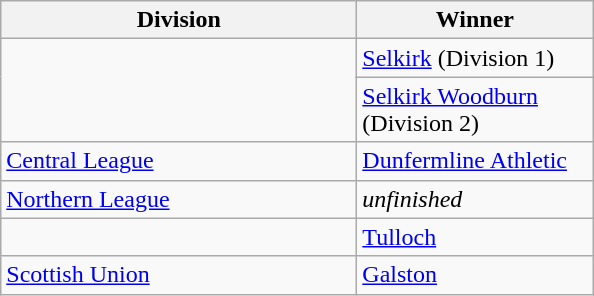<table class="wikitable">
<tr>
<th width=230>Division</th>
<th width=150>Winner</th>
</tr>
<tr>
<td rowspan = "2"></td>
<td><a href='#'>Selkirk</a> (Division 1)</td>
</tr>
<tr>
<td><a href='#'>Selkirk Woodburn</a> (Division 2)</td>
</tr>
<tr>
<td><a href='#'>Central League</a></td>
<td><a href='#'>Dunfermline Athletic</a></td>
</tr>
<tr>
<td><a href='#'>Northern League</a></td>
<td><em>unfinished</em></td>
</tr>
<tr>
<td></td>
<td><a href='#'>Tulloch</a></td>
</tr>
<tr>
<td><a href='#'>Scottish Union</a></td>
<td><a href='#'>Galston</a></td>
</tr>
</table>
